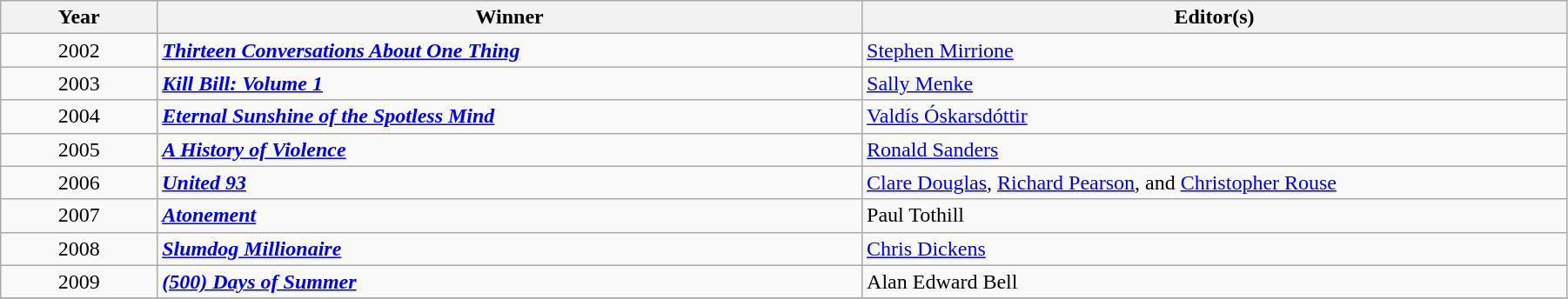<table class="wikitable" width="95%" cellpadding="5">
<tr>
<th width="10%">Year</th>
<th width="45%">Winner</th>
<th width="45%">Editor(s)</th>
</tr>
<tr>
<td align="center">2002</td>
<td><strong><em><a href='#'>Thirteen Conversations About One Thing</a></em></strong></td>
<td><a href='#'>Stephen Mirrione</a></td>
</tr>
<tr>
<td align="center">2003</td>
<td><strong><em><a href='#'>Kill Bill: Volume 1</a></em></strong></td>
<td><a href='#'>Sally Menke</a></td>
</tr>
<tr>
<td align="center">2004</td>
<td><strong><em><a href='#'>Eternal Sunshine of the Spotless Mind</a></em></strong></td>
<td><a href='#'>Valdís Óskarsdóttir</a></td>
</tr>
<tr>
<td align="center">2005</td>
<td><strong><em><a href='#'>A History of Violence</a></em></strong></td>
<td><a href='#'>Ronald Sanders</a></td>
</tr>
<tr>
<td align="center">2006</td>
<td><strong><em><a href='#'>United 93</a></em></strong></td>
<td><a href='#'>Clare Douglas</a>, <a href='#'>Richard Pearson</a>, and <a href='#'>Christopher Rouse</a></td>
</tr>
<tr>
<td align="center">2007</td>
<td><strong><em><a href='#'>Atonement</a></em></strong></td>
<td>Paul Tothill</td>
</tr>
<tr>
<td align="center">2008</td>
<td><strong><em><a href='#'>Slumdog Millionaire</a></em></strong></td>
<td><a href='#'>Chris Dickens</a></td>
</tr>
<tr>
<td align="center">2009</td>
<td><strong><em><a href='#'>(500) Days of Summer</a></em></strong></td>
<td>Alan Edward Bell</td>
</tr>
<tr>
</tr>
</table>
